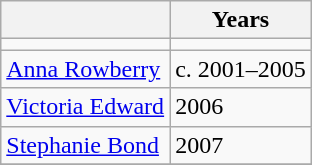<table class="wikitable collapsible">
<tr>
<th></th>
<th>Years</th>
</tr>
<tr>
<td></td>
</tr>
<tr>
<td><a href='#'>Anna Rowberry</a></td>
<td>c. 2001–2005</td>
</tr>
<tr>
<td><a href='#'>Victoria Edward</a></td>
<td>2006</td>
</tr>
<tr>
<td><a href='#'>Stephanie Bond</a></td>
<td>2007</td>
</tr>
<tr>
</tr>
</table>
